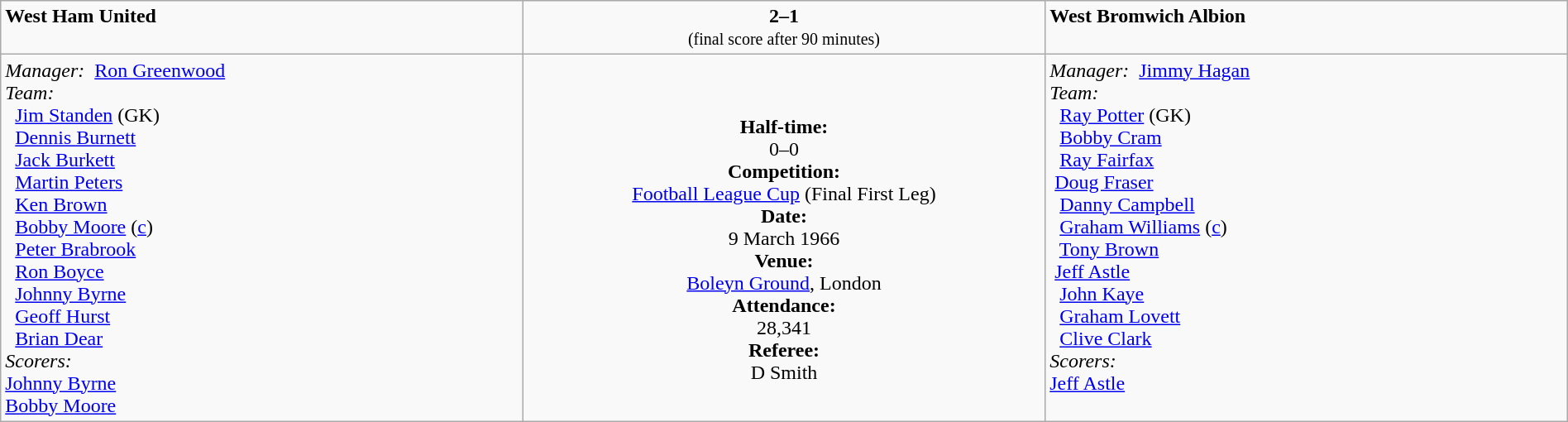<table border=0 class="wikitable" width=100%>
<tr>
<td width=33% valign=top><span><strong>West Ham United</strong></span></td>
<td width=33% valign=top align=center><span><strong>2–1</strong></span><br><small>(final score after 90 minutes)</small></td>
<td width=33% valign=top><span><strong>West Bromwich Albion</strong></span></td>
</tr>
<tr>
<td valign=top><em>Manager:</em>  <a href='#'>Ron Greenwood</a><br><em>Team:</em>
<br>  <a href='#'>Jim Standen</a> (GK)
<br>  <a href='#'>Dennis Burnett</a>
<br>  <a href='#'>Jack Burkett</a>
<br>  <a href='#'>Martin Peters</a> 
<br>  <a href='#'>Ken Brown</a>
<br>  <a href='#'>Bobby Moore</a> (<a href='#'>c</a>)
<br>  <a href='#'>Peter Brabrook</a>
<br>  <a href='#'>Ron Boyce</a>
<br>  <a href='#'>Johnny Byrne</a>
<br>  <a href='#'>Geoff Hurst</a> 
<br>  <a href='#'>Brian Dear</a> <br>
<em>Scorers:</em><br><a href='#'>Johnny Byrne</a><br><a href='#'>Bobby Moore</a></td>
<td valign=middle align=center><br><strong>Half-time:</strong><br>0–0<br><strong>Competition:</strong><br><a href='#'>Football League Cup</a> (Final First Leg)<br><strong>Date:</strong><br>  9 March 1966<br><strong>Venue:</strong><br><a href='#'>Boleyn Ground</a>, London<br><strong>Attendance:</strong><br> 28,341<br><strong>Referee:</strong><br> D Smith<br></td>
<td valign=top><em>Manager:</em>  <a href='#'>Jimmy Hagan</a><br><em>Team:</em>
<br>  <a href='#'>Ray Potter</a> (GK)
<br>  <a href='#'>Bobby Cram</a>
<br>  <a href='#'>Ray Fairfax</a>
<br>  <a href='#'>Doug Fraser</a>
<br>  <a href='#'>Danny Campbell</a>
<br>  <a href='#'>Graham Williams</a> (<a href='#'>c</a>)
<br>  <a href='#'>Tony Brown</a>
<br>  <a href='#'>Jeff Astle</a> 
<br>  <a href='#'>John Kaye</a>
<br>  <a href='#'>Graham Lovett</a>
<br>  <a href='#'>Clive Clark</a> <br>
<em>Scorers:</em><br><a href='#'>Jeff Astle</a></td>
</tr>
</table>
